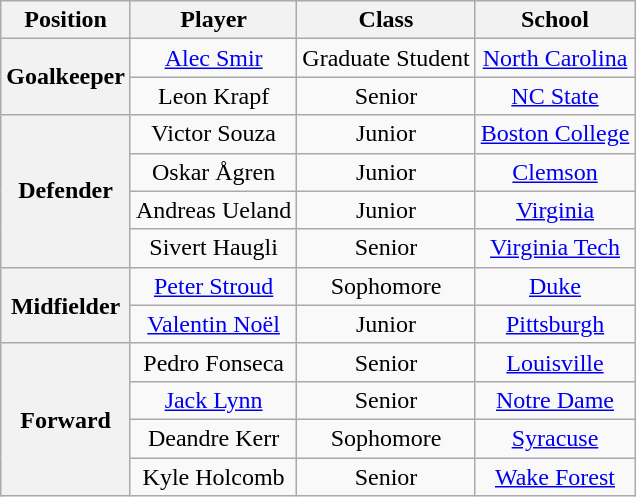<table class="wikitable" style="text-align:center">
<tr>
<th>Position</th>
<th>Player</th>
<th>Class</th>
<th>School</th>
</tr>
<tr>
<th rowspan=2>Goalkeeper</th>
<td><a href='#'>Alec Smir</a></td>
<td>Graduate Student</td>
<td><a href='#'>North Carolina</a></td>
</tr>
<tr>
<td>Leon Krapf</td>
<td> Senior</td>
<td><a href='#'>NC State</a></td>
</tr>
<tr>
<th rowspan=4>Defender</th>
<td>Victor Souza</td>
<td>Junior</td>
<td><a href='#'>Boston College</a></td>
</tr>
<tr>
<td>Oskar Ågren</td>
<td>Junior</td>
<td><a href='#'>Clemson</a></td>
</tr>
<tr>
<td>Andreas Ueland</td>
<td>Junior</td>
<td><a href='#'>Virginia</a></td>
</tr>
<tr>
<td>Sivert Haugli</td>
<td>Senior</td>
<td><a href='#'>Virginia Tech</a></td>
</tr>
<tr>
<th rowspan=2>Midfielder</th>
<td><a href='#'>Peter Stroud</a></td>
<td>Sophomore</td>
<td><a href='#'>Duke</a></td>
</tr>
<tr>
<td><a href='#'>Valentin Noël</a></td>
<td>Junior</td>
<td><a href='#'>Pittsburgh</a></td>
</tr>
<tr>
<th rowspan=4>Forward</th>
<td>Pedro Fonseca</td>
<td>Senior</td>
<td><a href='#'>Louisville</a></td>
</tr>
<tr>
<td><a href='#'>Jack Lynn</a></td>
<td>Senior</td>
<td><a href='#'>Notre Dame</a></td>
</tr>
<tr>
<td>Deandre Kerr</td>
<td>Sophomore</td>
<td><a href='#'>Syracuse</a></td>
</tr>
<tr>
<td>Kyle Holcomb</td>
<td>Senior</td>
<td><a href='#'>Wake Forest</a></td>
</tr>
</table>
